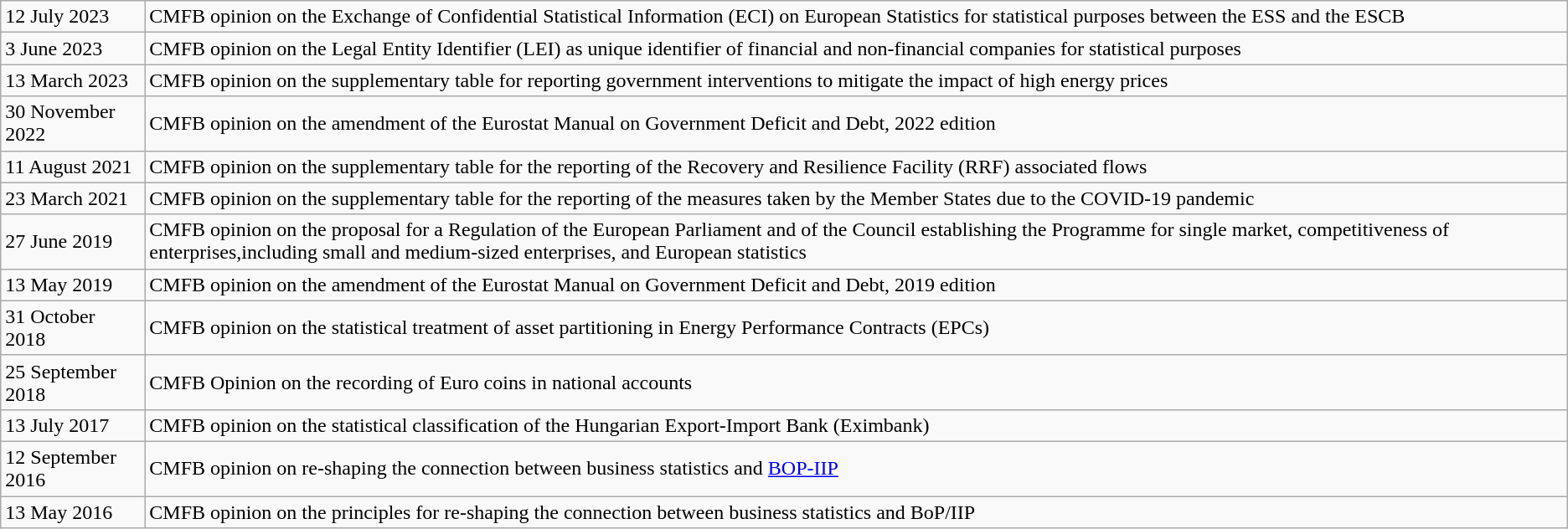<table class="wikitable sortable">
<tr>
<td>12 July 2023</td>
<td>CMFB opinion on the Exchange of Confidential Statistical Information (ECI) on European Statistics for statistical purposes between the ESS and the ESCB </td>
</tr>
<tr>
<td>3 June 2023</td>
<td>CMFB opinion on the Legal Entity Identifier (LEI) as unique identifier of financial and non-financial companies for statistical purposes </td>
</tr>
<tr>
<td>13 March 2023</td>
<td>CMFB opinion on the supplementary table for reporting government interventions to mitigate the impact of high energy prices </td>
</tr>
<tr>
<td>30 November 2022</td>
<td>CMFB opinion on the amendment of the Eurostat Manual on Government Deficit and Debt, 2022 edition </td>
</tr>
<tr>
<td>11 August 2021</td>
<td>CMFB opinion on the supplementary table for the reporting of the Recovery and Resilience Facility (RRF) associated flows </td>
</tr>
<tr>
<td>23 March 2021</td>
<td>CMFB opinion on the supplementary table for the reporting of the measures taken by the Member States due to the COVID-19 pandemic </td>
</tr>
<tr>
<td>27 June 2019</td>
<td>CMFB opinion on the proposal for a Regulation of the European Parliament and of the Council establishing the Programme for single market, competitiveness of enterprises,including small and medium-sized enterprises, and European statistics </td>
</tr>
<tr>
<td>13 May 2019</td>
<td>CMFB opinion on the amendment of the Eurostat Manual on Government Deficit and Debt, 2019 edition </td>
</tr>
<tr>
<td>31 October 2018</td>
<td>CMFB opinion on the statistical treatment of asset partitioning in Energy Performance Contracts (EPCs) </td>
</tr>
<tr>
<td>25 September 2018</td>
<td>CMFB Opinion on the recording of Euro coins in national accounts</td>
</tr>
<tr>
<td>13 July 2017</td>
<td>CMFB opinion on the statistical classification of the Hungarian Export-Import Bank (Eximbank)</td>
</tr>
<tr>
<td>12 September 2016</td>
<td>CMFB opinion on re-shaping the connection between business statistics and <a href='#'>BOP-IIP</a></td>
</tr>
<tr>
<td>13 May 2016</td>
<td>CMFB opinion on the principles for re-shaping the connection between business statistics and BoP/IIP</td>
</tr>
</table>
